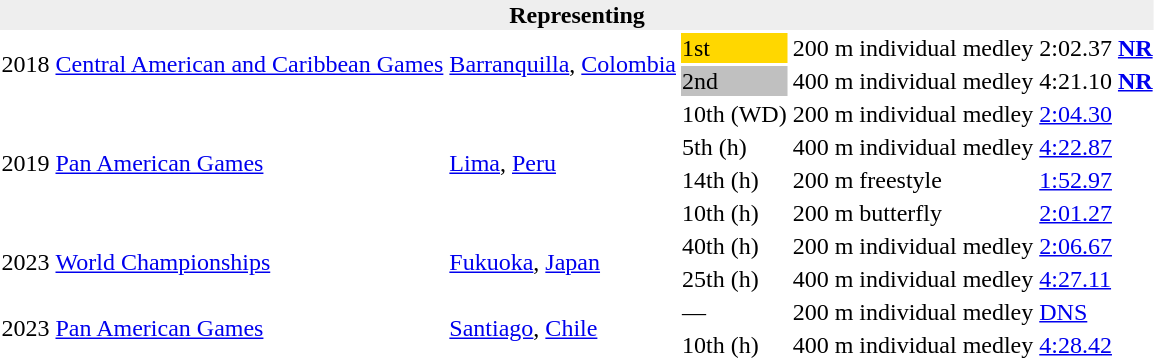<table>
<tr>
<th bgcolor="#eeeeee" colspan="6">Representing </th>
</tr>
<tr>
<td rowspan=2>2018</td>
<td rowspan=2><a href='#'>Central American and Caribbean Games</a></td>
<td rowspan=2> <a href='#'>Barranquilla</a>, <a href='#'>Colombia</a></td>
<td bgcolor="gold">1st</td>
<td>200 m individual medley</td>
<td>2:02.37 <strong><a href='#'>NR</a></strong></td>
</tr>
<tr>
<td bgcolor="silver">2nd</td>
<td>400 m individual medley</td>
<td>4:21.10 <strong><a href='#'>NR</a></strong></td>
</tr>
<tr>
<td rowspan=4>2019</td>
<td rowspan=4><a href='#'>Pan American Games</a></td>
<td rowspan=4> <a href='#'>Lima</a>, <a href='#'>Peru</a></td>
<td>10th (WD)</td>
<td>200 m individual medley</td>
<td><a href='#'>2:04.30</a></td>
</tr>
<tr>
<td>5th (h)</td>
<td>400 m individual medley</td>
<td><a href='#'>4:22.87</a></td>
</tr>
<tr>
<td>14th (h)</td>
<td>200 m freestyle</td>
<td><a href='#'>1:52.97</a></td>
</tr>
<tr>
<td>10th (h)</td>
<td>200 m butterfly</td>
<td><a href='#'>2:01.27</a></td>
</tr>
<tr>
<td rowspan=2>2023</td>
<td rowspan=2><a href='#'>World Championships</a></td>
<td rowspan=2> <a href='#'>Fukuoka</a>, <a href='#'>Japan</a></td>
<td>40th (h)</td>
<td>200 m individual medley</td>
<td><a href='#'>2:06.67</a></td>
</tr>
<tr>
<td>25th (h)</td>
<td>400 m individual medley</td>
<td><a href='#'>4:27.11</a></td>
</tr>
<tr>
<td rowspan=2>2023</td>
<td rowspan=2><a href='#'>Pan American Games</a></td>
<td rowspan=2> <a href='#'>Santiago</a>, <a href='#'>Chile</a></td>
<td>—</td>
<td>200 m individual medley</td>
<td><a href='#'>DNS</a></td>
</tr>
<tr>
<td>10th (h)</td>
<td>400 m individual medley</td>
<td><a href='#'>4:28.42</a></td>
</tr>
</table>
